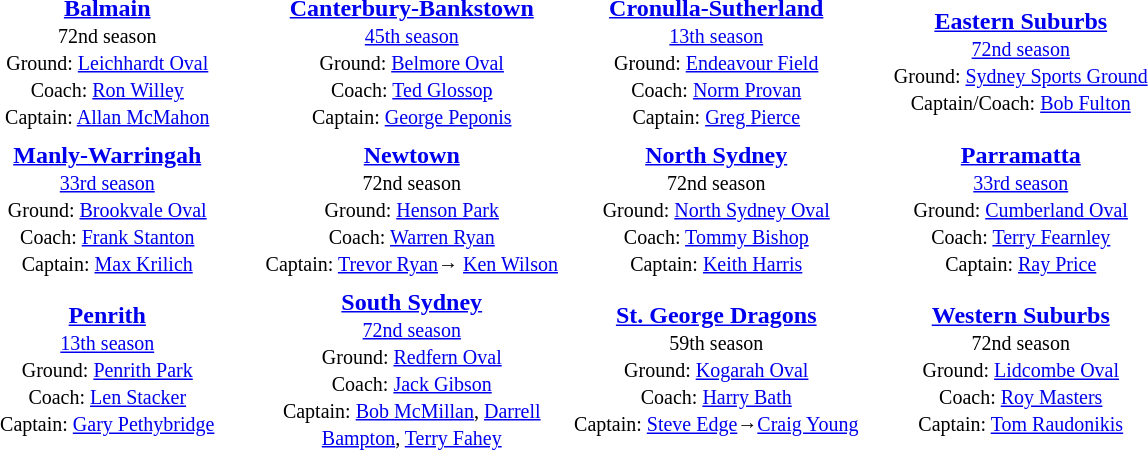<table align="center" class="toccolours" style="text-valign: center;" cellpadding=3 cellspacing=2>
<tr>
<th width=195></th>
<th width=195></th>
<th width=195></th>
<th width=195></th>
</tr>
<tr>
<td align="center"><strong><a href='#'>Balmain</a></strong><br><small>72nd season<br>Ground: <a href='#'>Leichhardt Oval</a> <br>
Coach: <a href='#'>Ron Willey</a><br>Captain: <a href='#'>Allan McMahon</a></small></td>
<td align="center"><strong><a href='#'>Canterbury-Bankstown</a></strong><br><small><a href='#'>45th season</a><br>Ground: <a href='#'>Belmore Oval</a><br>
Coach: <a href='#'>Ted Glossop</a><br>Captain: <a href='#'>George Peponis</a></small></td>
<td align="center"><strong><a href='#'>Cronulla-Sutherland</a></strong><br><small><a href='#'>13th season</a><br>Ground: <a href='#'>Endeavour Field</a> <br>
Coach: <a href='#'>Norm Provan</a><br>Captain: <a href='#'>Greg Pierce</a></small></td>
<td align="center"><strong><a href='#'>Eastern Suburbs</a></strong><br><small><a href='#'>72nd season</a><br>Ground: <a href='#'>Sydney Sports Ground</a><br>
Captain/Coach: <a href='#'>Bob Fulton</a></small></td>
</tr>
<tr>
<td align="center"><strong><a href='#'>Manly-Warringah</a></strong><br><small><a href='#'>33rd season</a><br>Ground: <a href='#'>Brookvale Oval</a> <br>
Coach: <a href='#'>Frank Stanton</a><br>Captain: <a href='#'>Max Krilich</a></small></td>
<td align="center"><strong><a href='#'>Newtown</a></strong><br><small>72nd season<br>Ground: <a href='#'>Henson Park</a><br>
Coach: <a href='#'>Warren Ryan</a><br>Captain: <a href='#'>Trevor Ryan</a>→ <a href='#'>Ken Wilson</a></small></td>
<td align="center"><strong><a href='#'>North Sydney</a></strong><br><small>72nd season<br>Ground: <a href='#'>North Sydney Oval</a><br>
Coach: <a href='#'>Tommy Bishop</a><br>Captain: <a href='#'>Keith Harris</a></small></td>
<td align="center"><strong><a href='#'>Parramatta</a></strong><br><small><a href='#'>33rd season</a><br>Ground: <a href='#'>Cumberland Oval</a><br>
Coach: <a href='#'>Terry Fearnley</a><br>Captain: <a href='#'>Ray Price</a></small></td>
</tr>
<tr>
<td align="center"><strong><a href='#'>Penrith</a></strong><br><small><a href='#'>13th season</a><br>Ground: <a href='#'>Penrith Park</a><br>
Coach: <a href='#'>Len Stacker</a><br>Captain: <a href='#'>Gary Pethybridge</a></small></td>
<td align="center"><strong><a href='#'>South Sydney</a></strong><br><small><a href='#'>72nd season</a><br>Ground: <a href='#'>Redfern Oval</a><br>
Coach: <a href='#'>Jack Gibson</a><br>Captain: <a href='#'>Bob McMillan</a>, <a href='#'>Darrell Bampton</a>, <a href='#'>Terry Fahey</a></small></td>
<td align="center"><strong><a href='#'>St. George Dragons</a></strong><br><small>59th season<br>Ground: <a href='#'>Kogarah Oval</a> <br>
Coach: <a href='#'>Harry Bath</a><br>Captain: <a href='#'>Steve Edge</a>→<a href='#'>Craig Young</a></small></td>
<td align="center"><strong><a href='#'>Western Suburbs</a></strong><br><small>72nd season<br>Ground: <a href='#'>Lidcombe Oval</a><br>
Coach: <a href='#'>Roy Masters</a><br>Captain: <a href='#'>Tom Raudonikis</a></small></td>
</tr>
</table>
